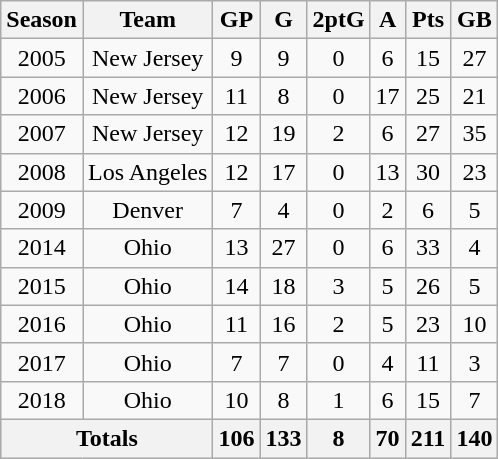<table class="wikitable" style="text-align:center">
<tr>
<th>Season</th>
<th>Team</th>
<th>GP</th>
<th>G</th>
<th>2ptG</th>
<th>A</th>
<th>Pts</th>
<th>GB</th>
</tr>
<tr>
<td>2005</td>
<td>New Jersey</td>
<td>9</td>
<td>9</td>
<td>0</td>
<td>6</td>
<td>15</td>
<td>27</td>
</tr>
<tr>
<td>2006</td>
<td>New Jersey</td>
<td>11</td>
<td>8</td>
<td>0</td>
<td>17</td>
<td>25</td>
<td>21</td>
</tr>
<tr>
<td>2007</td>
<td>New Jersey</td>
<td>12</td>
<td>19</td>
<td>2</td>
<td>6</td>
<td>27</td>
<td>35</td>
</tr>
<tr>
<td>2008</td>
<td>Los Angeles</td>
<td>12</td>
<td>17</td>
<td>0</td>
<td>13</td>
<td>30</td>
<td>23</td>
</tr>
<tr>
<td>2009</td>
<td>Denver</td>
<td>7</td>
<td>4</td>
<td>0</td>
<td>2</td>
<td>6</td>
<td>5</td>
</tr>
<tr>
<td>2014</td>
<td>Ohio</td>
<td>13</td>
<td>27</td>
<td>0</td>
<td>6</td>
<td>33</td>
<td>4</td>
</tr>
<tr>
<td>2015</td>
<td>Ohio</td>
<td>14</td>
<td>18</td>
<td>3</td>
<td>5</td>
<td>26</td>
<td>5</td>
</tr>
<tr>
<td>2016</td>
<td>Ohio</td>
<td>11</td>
<td>16</td>
<td>2</td>
<td>5</td>
<td>23</td>
<td>10</td>
</tr>
<tr>
<td>2017</td>
<td>Ohio</td>
<td>7</td>
<td>7</td>
<td>0</td>
<td>4</td>
<td>11</td>
<td>3</td>
</tr>
<tr>
<td>2018</td>
<td>Ohio</td>
<td>10</td>
<td>8</td>
<td>1</td>
<td>6</td>
<td>15</td>
<td>7</td>
</tr>
<tr ALIGN="center" bgcolor="#e0e0e0">
<th colspan=2>Totals</th>
<th>106</th>
<th>133</th>
<th>8</th>
<th>70</th>
<th>211</th>
<th>140</th>
</tr>
</table>
